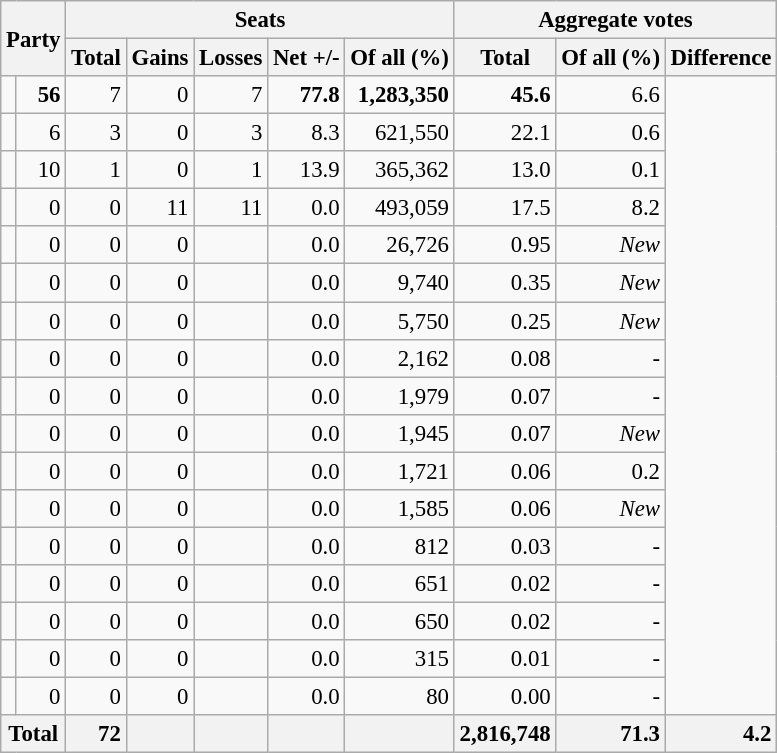<table class="wikitable sortable" style="text-align:right; font-size:95%;">
<tr>
<th colspan="2" rowspan="2">Party</th>
<th colspan="5">Seats</th>
<th colspan="5">Aggregate votes</th>
</tr>
<tr>
<th>Total</th>
<th>Gains</th>
<th>Losses</th>
<th>Net +/-</th>
<th>Of all (%)</th>
<th>Total</th>
<th>Of all (%)</th>
<th>Difference</th>
</tr>
<tr>
<td></td>
<td><strong>56</strong></td>
<td>7</td>
<td>0</td>
<td>7</td>
<td><strong>77.8</strong></td>
<td><strong>1,283,350</strong></td>
<td><strong>45.6</strong></td>
<td>6.6</td>
</tr>
<tr>
<td></td>
<td>6</td>
<td>3</td>
<td>0</td>
<td>3</td>
<td>8.3</td>
<td>621,550</td>
<td>22.1</td>
<td>0.6</td>
</tr>
<tr>
<td></td>
<td>10</td>
<td>1</td>
<td>0</td>
<td>1</td>
<td>13.9</td>
<td>365,362</td>
<td>13.0</td>
<td>0.1</td>
</tr>
<tr>
<td></td>
<td>0</td>
<td>0</td>
<td>11</td>
<td>11</td>
<td>0.0</td>
<td>493,059</td>
<td>17.5</td>
<td>8.2</td>
</tr>
<tr>
<td></td>
<td>0</td>
<td>0</td>
<td>0</td>
<td></td>
<td>0.0</td>
<td>26,726</td>
<td>0.95</td>
<td><em>New</em></td>
</tr>
<tr>
<td></td>
<td>0</td>
<td>0</td>
<td>0</td>
<td></td>
<td>0.0</td>
<td>9,740</td>
<td>0.35</td>
<td><em>New</em></td>
</tr>
<tr>
<td></td>
<td>0</td>
<td>0</td>
<td>0</td>
<td></td>
<td>0.0</td>
<td>5,750</td>
<td>0.25</td>
<td><em>New</em></td>
</tr>
<tr>
<td></td>
<td>0</td>
<td>0</td>
<td>0</td>
<td></td>
<td>0.0</td>
<td>2,162</td>
<td>0.08</td>
<td>-</td>
</tr>
<tr>
<td></td>
<td>0</td>
<td>0</td>
<td>0</td>
<td></td>
<td>0.0</td>
<td>1,979</td>
<td>0.07</td>
<td>-</td>
</tr>
<tr>
<td></td>
<td>0</td>
<td>0</td>
<td>0</td>
<td></td>
<td>0.0</td>
<td>1,945</td>
<td>0.07</td>
<td><em>New</em></td>
</tr>
<tr>
<td></td>
<td>0</td>
<td>0</td>
<td>0</td>
<td></td>
<td>0.0</td>
<td>1,721</td>
<td>0.06</td>
<td>0.2</td>
</tr>
<tr>
<td></td>
<td>0</td>
<td>0</td>
<td>0</td>
<td></td>
<td>0.0</td>
<td>1,585</td>
<td>0.06</td>
<td><em>New</em></td>
</tr>
<tr>
<td></td>
<td>0</td>
<td>0</td>
<td>0</td>
<td></td>
<td>0.0</td>
<td>812</td>
<td>0.03</td>
<td>-</td>
</tr>
<tr>
<td></td>
<td>0</td>
<td>0</td>
<td>0</td>
<td></td>
<td>0.0</td>
<td>651</td>
<td>0.02</td>
<td>-</td>
</tr>
<tr>
<td></td>
<td>0</td>
<td>0</td>
<td>0</td>
<td></td>
<td>0.0</td>
<td>650</td>
<td>0.02</td>
<td>-</td>
</tr>
<tr>
<td></td>
<td>0</td>
<td>0</td>
<td>0</td>
<td></td>
<td>0.0</td>
<td>315</td>
<td>0.01</td>
<td>-</td>
</tr>
<tr>
<td></td>
<td>0</td>
<td>0</td>
<td>0</td>
<td></td>
<td>0.0</td>
<td>80</td>
<td>0.00</td>
<td>-</td>
</tr>
<tr class="sortbottom">
<th colspan="2" style="background:#f2f2f2"><strong>Total</strong></th>
<td style="background:#f2f2f2;"><strong>72</strong></td>
<td style="background:#f2f2f2;"></td>
<td style="background:#f2f2f2;"></td>
<td style="background:#f2f2f2;"></td>
<td style="background:#f2f2f2;"></td>
<td style="background:#f2f2f2;"><strong>2,816,748</strong></td>
<td style="background:#f2f2f2;"><strong>71.3</strong></td>
<td style="background:#f2f2f2;"><strong>4.2</strong></td>
</tr>
</table>
